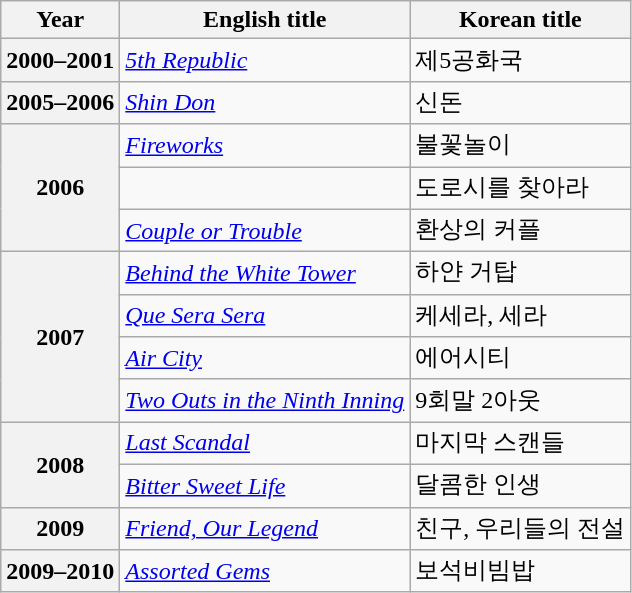<table class="wikitable sortable plainrowheaders">
<tr>
<th scope="col">Year</th>
<th scope="col">English title</th>
<th scope="col">Korean title</th>
</tr>
<tr>
<th scope="row">2000–2001</th>
<td><em><a href='#'>5th Republic</a></em></td>
<td>제5공화국</td>
</tr>
<tr>
<th scope="row">2005–2006</th>
<td><em><a href='#'>Shin Don</a></em></td>
<td>신돈</td>
</tr>
<tr>
<th scope="row" rowspan="3">2006</th>
<td><em><a href='#'>Fireworks</a></em></td>
<td>불꽃놀이</td>
</tr>
<tr>
<td><em></em></td>
<td>도로시를 찾아라</td>
</tr>
<tr>
<td><em><a href='#'>Couple or Trouble</a></em></td>
<td>환상의 커플</td>
</tr>
<tr>
<th scope="row" rowspan="4">2007</th>
<td><em><a href='#'>Behind the White Tower</a></em></td>
<td>하얀 거탑</td>
</tr>
<tr>
<td><em><a href='#'>Que Sera Sera</a></em></td>
<td>케세라, 세라</td>
</tr>
<tr>
<td><em><a href='#'>Air City</a></em></td>
<td>에어시티</td>
</tr>
<tr>
<td><em><a href='#'>Two Outs in the Ninth Inning</a></em></td>
<td>9회말 2아웃</td>
</tr>
<tr>
<th scope="row" rowspan="2">2008</th>
<td><em><a href='#'>Last Scandal</a></em></td>
<td>마지막 스캔들</td>
</tr>
<tr>
<td><em><a href='#'>Bitter Sweet Life</a></em></td>
<td>달콤한 인생</td>
</tr>
<tr>
<th scope="row">2009</th>
<td><em><a href='#'>Friend, Our Legend</a></em></td>
<td>친구, 우리들의 전설</td>
</tr>
<tr>
<th scope="row">2009–2010</th>
<td><em><a href='#'>Assorted Gems</a></em></td>
<td>보석비빔밥</td>
</tr>
</table>
